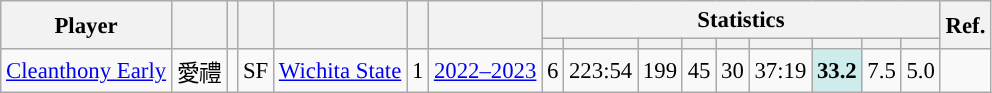<table class="wikitable sortable" style="font-size:95%; text-align:right;">
<tr>
<th rowspan="2">Player</th>
<th rowspan="2"></th>
<th rowspan="2"></th>
<th rowspan="2"></th>
<th rowspan="2"></th>
<th rowspan="2"></th>
<th rowspan="2"></th>
<th colspan="9">Statistics</th>
<th rowspan="2">Ref.</th>
</tr>
<tr>
<th></th>
<th></th>
<th></th>
<th></th>
<th></th>
<th></th>
<th></th>
<th></th>
<th></th>
</tr>
<tr>
<td align="left"><a href='#'>Cleanthony Early</a></td>
<td align="left">愛禮</td>
<td align="center"></td>
<td align="center">SF</td>
<td align="left"><a href='#'>Wichita State</a></td>
<td align="center">1</td>
<td align="center"><a href='#'>2022–2023</a></td>
<td>6</td>
<td>223:54</td>
<td>199</td>
<td>45</td>
<td>30</td>
<td>37:19</td>
<td bgcolor="#CFECEC"><strong>33.2</strong></td>
<td>7.5</td>
<td>5.0</td>
<td align="center"></td>
</tr>
</table>
